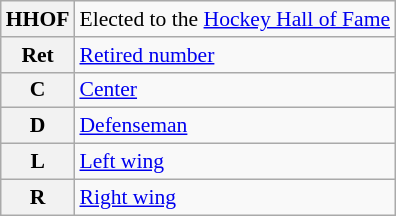<table class="wikitable" style="font-size:90%;">
<tr>
<th>HHOF</th>
<td>Elected to the <a href='#'>Hockey Hall of Fame</a></td>
</tr>
<tr>
<th>Ret</th>
<td><a href='#'>Retired number</a></td>
</tr>
<tr>
<th>C</th>
<td><a href='#'>Center</a></td>
</tr>
<tr>
<th>D</th>
<td><a href='#'>Defenseman</a></td>
</tr>
<tr>
<th>L</th>
<td><a href='#'>Left wing</a></td>
</tr>
<tr>
<th>R</th>
<td><a href='#'>Right wing</a></td>
</tr>
</table>
